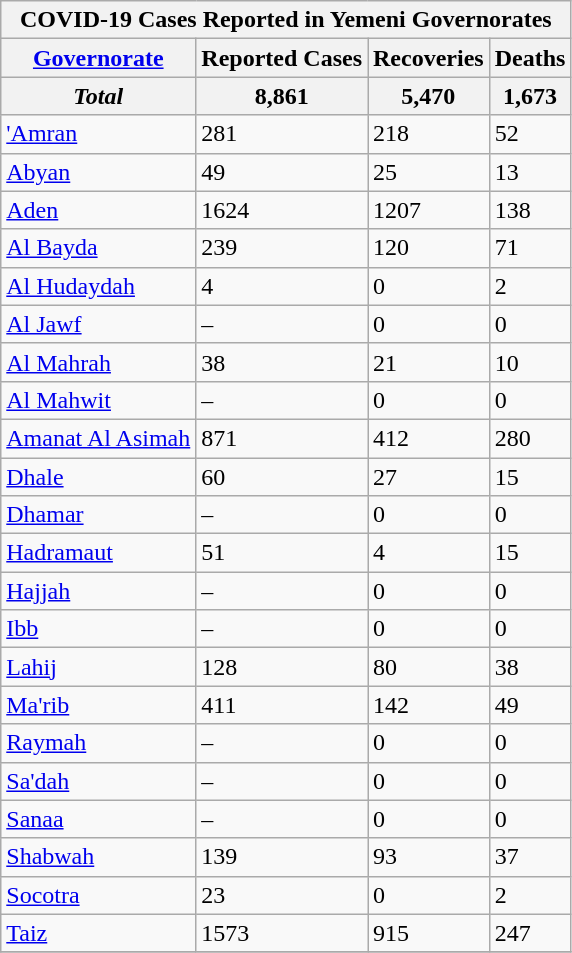<table class="wikitable sortable collapsible">
<tr>
<th colspan="4" style="text-align:center">COVID-19 Cases Reported in Yemeni Governorates</th>
</tr>
<tr>
<th><a href='#'>Governorate</a></th>
<th>Reported Cases</th>
<th>Recoveries</th>
<th>Deaths</th>
</tr>
<tr>
<th><strong><em>Total</em></strong></th>
<th>8,861</th>
<th>5,470</th>
<th>1,673</th>
</tr>
<tr>
<td><a href='#'>'Amran</a></td>
<td>281</td>
<td>218</td>
<td>52</td>
</tr>
<tr>
<td><a href='#'>Abyan</a></td>
<td>49</td>
<td>25</td>
<td>13</td>
</tr>
<tr>
<td><a href='#'>Aden</a></td>
<td>1624</td>
<td>1207</td>
<td>138</td>
</tr>
<tr>
<td><a href='#'>Al Bayda</a></td>
<td>239</td>
<td>120</td>
<td>71</td>
</tr>
<tr>
<td><a href='#'>Al Hudaydah</a></td>
<td>4</td>
<td>0</td>
<td>2</td>
</tr>
<tr>
<td><a href='#'>Al Jawf</a></td>
<td>–</td>
<td>0</td>
<td>0</td>
</tr>
<tr>
<td><a href='#'>Al Mahrah</a></td>
<td>38</td>
<td>21</td>
<td>10</td>
</tr>
<tr>
<td><a href='#'>Al Mahwit</a></td>
<td>–</td>
<td>0</td>
<td>0</td>
</tr>
<tr>
<td><a href='#'>Amanat Al Asimah</a></td>
<td>871</td>
<td>412</td>
<td>280</td>
</tr>
<tr>
<td><a href='#'>Dhale</a></td>
<td>60</td>
<td>27</td>
<td>15</td>
</tr>
<tr>
<td><a href='#'>Dhamar</a></td>
<td>–</td>
<td>0</td>
<td>0</td>
</tr>
<tr>
<td><a href='#'>Hadramaut</a></td>
<td>51</td>
<td>4</td>
<td>15</td>
</tr>
<tr>
<td><a href='#'>Hajjah</a></td>
<td>–</td>
<td>0</td>
<td>0</td>
</tr>
<tr>
<td><a href='#'>Ibb</a></td>
<td>–</td>
<td>0</td>
<td>0</td>
</tr>
<tr>
<td><a href='#'>Lahij</a></td>
<td>128</td>
<td>80</td>
<td>38</td>
</tr>
<tr>
<td><a href='#'>Ma'rib</a></td>
<td>411</td>
<td>142</td>
<td>49</td>
</tr>
<tr>
<td><a href='#'>Raymah</a></td>
<td>–</td>
<td>0</td>
<td>0</td>
</tr>
<tr>
<td><a href='#'>Sa'dah</a></td>
<td>–</td>
<td>0</td>
<td>0</td>
</tr>
<tr>
<td><a href='#'>Sanaa</a></td>
<td>–</td>
<td>0</td>
<td>0</td>
</tr>
<tr>
<td><a href='#'>Shabwah</a></td>
<td>139</td>
<td>93</td>
<td>37</td>
</tr>
<tr>
<td><a href='#'>Socotra</a></td>
<td>23</td>
<td>0</td>
<td>2</td>
</tr>
<tr>
<td><a href='#'>Taiz</a></td>
<td>1573</td>
<td>915</td>
<td>247</td>
</tr>
<tr>
</tr>
</table>
